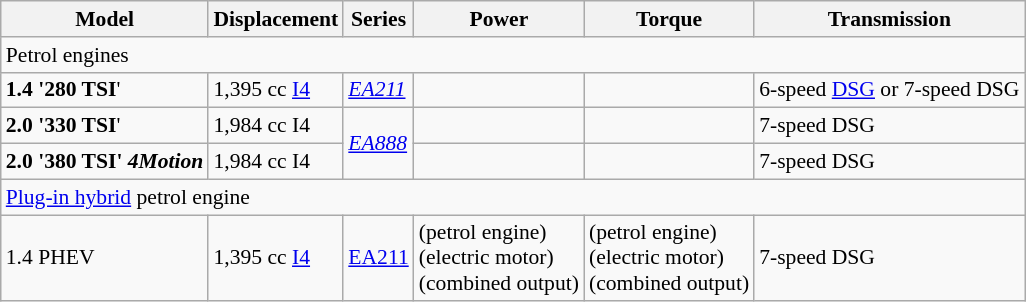<table class="wikitable" style="text-align:left; font-size:90%;">
<tr>
<th>Model</th>
<th>Displacement</th>
<th>Series</th>
<th>Power</th>
<th>Torque</th>
<th>Transmission</th>
</tr>
<tr>
<td colspan="6" >Petrol engines</td>
</tr>
<tr>
<td><strong>1.4 '280 TSI</strong>'</td>
<td>1,395 cc <a href='#'>I4</a></td>
<td><em><a href='#'>EA211</a></em></td>
<td></td>
<td></td>
<td>6-speed <a href='#'>DSG</a> or 7-speed DSG</td>
</tr>
<tr>
<td><strong>2.0 '330 TSI</strong>'</td>
<td>1,984 cc I4</td>
<td rowspan="2"><em><a href='#'>EA888</a></em></td>
<td></td>
<td></td>
<td>7-speed DSG</td>
</tr>
<tr>
<td><strong>2.0 '380 TSI' <em>4Motion<strong><em></td>
<td>1,984 cc I4</td>
<td></td>
<td></td>
<td>7-speed DSG</td>
</tr>
<tr>
<td colspan="6" ><a href='#'>Plug-in hybrid</a> petrol engine</td>
</tr>
<tr>
<td></strong>1.4 PHEV<strong></td>
<td>1,395 cc <a href='#'>I4</a></td>
<td></em><a href='#'>EA211</a><em></td>
<td> (petrol engine)<br> (electric motor)<br> (combined output)</td>
<td> (petrol engine)<br> (electric motor)<br> (combined output)</td>
<td>7-speed DSG</td>
</tr>
</table>
